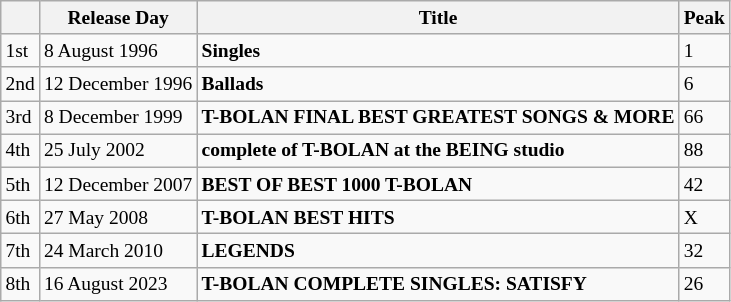<table class=wikitable style="font-size:small">
<tr>
<th></th>
<th>Release Day</th>
<th>Title</th>
<th>Peak</th>
</tr>
<tr>
<td>1st</td>
<td>8 August 1996</td>
<td><strong>Singles</strong></td>
<td>1</td>
</tr>
<tr>
<td>2nd</td>
<td>12 December 1996</td>
<td><strong>Ballads</strong></td>
<td>6</td>
</tr>
<tr>
<td>3rd</td>
<td>8 December 1999</td>
<td><strong>T-BOLAN FINAL BEST GREATEST SONGS & MORE</strong></td>
<td>66</td>
</tr>
<tr>
<td>4th</td>
<td>25 July 2002</td>
<td><strong>complete of T-BOLAN at the BEING studio</strong></td>
<td>88</td>
</tr>
<tr>
<td>5th</td>
<td>12 December 2007</td>
<td><strong>BEST OF BEST 1000 T-BOLAN</strong></td>
<td>42</td>
</tr>
<tr>
<td>6th</td>
<td>27 May 2008</td>
<td><strong>T-BOLAN BEST HITS</strong></td>
<td>X</td>
</tr>
<tr>
<td>7th</td>
<td>24 March 2010</td>
<td><strong>LEGENDS</strong></td>
<td>32</td>
</tr>
<tr>
<td>8th</td>
<td>16 August 2023</td>
<td><strong>T-BOLAN COMPLETE SINGLES: SATISFY</strong></td>
<td>26</td>
</tr>
</table>
